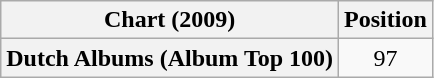<table class="wikitable plainrowheaders" style="text-align:center">
<tr>
<th scope="col">Chart (2009)</th>
<th scope="col">Position</th>
</tr>
<tr>
<th scope="row">Dutch Albums (Album Top 100)</th>
<td>97</td>
</tr>
</table>
